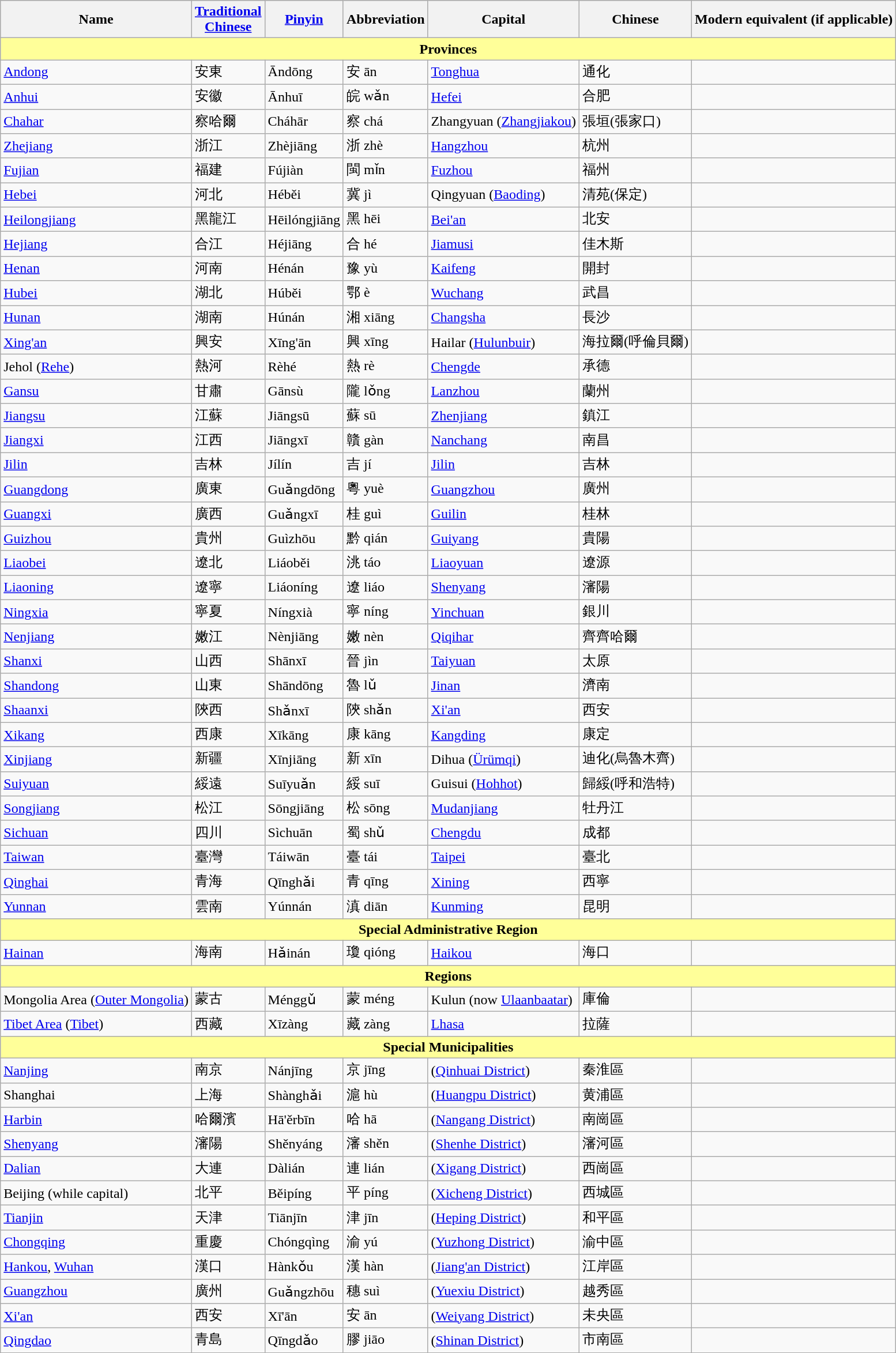<table class="wikitable">
<tr bgcolor="#cccccc">
<th>Name</th>
<th><a href='#'>Traditional<br>Chinese</a></th>
<th><a href='#'>Pinyin</a></th>
<th>Abbreviation</th>
<th>Capital</th>
<th>Chinese</th>
<th>Modern equivalent (if applicable)</th>
</tr>
<tr>
<td colspan=7 align="center" style="background: #ffff99;"><strong>Provinces</strong></td>
</tr>
<tr>
<td><a href='#'>Andong</a></td>
<td>安東</td>
<td>Āndōng</td>
<td>安 ān</td>
<td><a href='#'>Tonghua</a></td>
<td>通化</td>
<td></td>
</tr>
<tr>
<td><a href='#'>Anhui</a></td>
<td>安徽</td>
<td>Ānhuī</td>
<td>皖 wǎn</td>
<td><a href='#'>Hefei</a></td>
<td>合肥</td>
<td></td>
</tr>
<tr>
<td><a href='#'>Chahar</a></td>
<td>察哈爾</td>
<td>Cháhār</td>
<td>察 chá</td>
<td>Zhangyuan (<a href='#'>Zhangjiakou</a>)</td>
<td>張垣(張家口)</td>
<td></td>
</tr>
<tr>
<td><a href='#'>Zhejiang</a></td>
<td>浙江</td>
<td>Zhèjiāng</td>
<td>浙 zhè</td>
<td><a href='#'>Hangzhou</a></td>
<td>杭州</td>
<td></td>
</tr>
<tr>
<td><a href='#'>Fujian</a></td>
<td>福建</td>
<td>Fújiàn</td>
<td>閩 mǐn</td>
<td><a href='#'>Fuzhou</a></td>
<td>福州</td>
<td></td>
</tr>
<tr>
<td><a href='#'>Hebei</a></td>
<td>河北</td>
<td>Héběi</td>
<td>冀 jì</td>
<td>Qingyuan (<a href='#'>Baoding</a>)</td>
<td>清苑(保定)</td>
<td></td>
</tr>
<tr>
<td><a href='#'>Heilongjiang</a></td>
<td>黑龍江</td>
<td>Hēilóngjiāng</td>
<td>黑 hēi</td>
<td><a href='#'>Bei'an</a></td>
<td>北安</td>
<td></td>
</tr>
<tr>
<td><a href='#'>Hejiang</a></td>
<td>合江</td>
<td>Héjiāng</td>
<td>合 hé</td>
<td><a href='#'>Jiamusi</a></td>
<td>佳木斯</td>
<td></td>
</tr>
<tr>
<td><a href='#'>Henan</a></td>
<td>河南</td>
<td>Hénán</td>
<td>豫 yù</td>
<td><a href='#'>Kaifeng</a></td>
<td>開封</td>
<td></td>
</tr>
<tr>
<td><a href='#'>Hubei</a></td>
<td>湖北</td>
<td>Húběi</td>
<td>鄂 è</td>
<td><a href='#'>Wuchang</a></td>
<td>武昌</td>
<td></td>
</tr>
<tr>
<td><a href='#'>Hunan</a></td>
<td>湖南</td>
<td>Húnán</td>
<td>湘 xiāng</td>
<td><a href='#'>Changsha</a></td>
<td>長沙</td>
<td></td>
</tr>
<tr>
<td><a href='#'>Xing'an</a></td>
<td>興安</td>
<td>Xīng'ān</td>
<td>興 xīng</td>
<td>Hailar (<a href='#'>Hulunbuir</a>)</td>
<td>海拉爾(呼倫貝爾)</td>
<td></td>
</tr>
<tr>
<td>Jehol (<a href='#'>Rehe</a>)</td>
<td>熱河</td>
<td>Rèhé</td>
<td>熱 rè</td>
<td><a href='#'>Chengde</a></td>
<td>承德</td>
<td></td>
</tr>
<tr>
<td><a href='#'>Gansu</a></td>
<td>甘肅</td>
<td>Gānsù</td>
<td>隴 lǒng</td>
<td><a href='#'>Lanzhou</a></td>
<td>蘭州</td>
<td></td>
</tr>
<tr>
<td><a href='#'>Jiangsu</a></td>
<td>江蘇</td>
<td>Jiāngsū</td>
<td>蘇 sū</td>
<td><a href='#'>Zhenjiang</a></td>
<td>鎮江</td>
<td></td>
</tr>
<tr>
<td><a href='#'>Jiangxi</a></td>
<td>江西</td>
<td>Jiāngxī</td>
<td>贛 gàn</td>
<td><a href='#'>Nanchang</a></td>
<td>南昌</td>
<td></td>
</tr>
<tr>
<td><a href='#'>Jilin</a></td>
<td>吉林</td>
<td>Jílín</td>
<td>吉 jí</td>
<td><a href='#'>Jilin</a></td>
<td>吉林</td>
<td></td>
</tr>
<tr>
<td><a href='#'>Guangdong</a></td>
<td>廣東</td>
<td>Guǎngdōng</td>
<td>粵 yuè</td>
<td><a href='#'>Guangzhou</a></td>
<td>廣州</td>
<td></td>
</tr>
<tr>
<td><a href='#'>Guangxi</a></td>
<td>廣西</td>
<td>Guǎngxī</td>
<td>桂 guì</td>
<td><a href='#'>Guilin</a></td>
<td>桂林</td>
<td></td>
</tr>
<tr>
<td><a href='#'>Guizhou</a></td>
<td>貴州</td>
<td>Guìzhōu</td>
<td>黔 qián</td>
<td><a href='#'>Guiyang</a></td>
<td>貴陽</td>
<td></td>
</tr>
<tr>
<td><a href='#'>Liaobei</a></td>
<td>遼北</td>
<td>Liáoběi</td>
<td>洮 táo</td>
<td><a href='#'>Liaoyuan</a></td>
<td>遼源</td>
<td></td>
</tr>
<tr>
<td><a href='#'>Liaoning</a></td>
<td>遼寧</td>
<td>Liáoníng</td>
<td>遼 liáo</td>
<td><a href='#'>Shenyang</a></td>
<td>瀋陽</td>
<td></td>
</tr>
<tr>
<td><a href='#'>Ningxia</a></td>
<td>寧夏</td>
<td>Níngxià</td>
<td>寧 níng</td>
<td><a href='#'>Yinchuan</a></td>
<td>銀川</td>
<td></td>
</tr>
<tr>
<td><a href='#'>Nenjiang</a></td>
<td>嫩江</td>
<td>Nènjiāng</td>
<td>嫩 nèn</td>
<td><a href='#'>Qiqihar</a></td>
<td>齊齊哈爾</td>
<td></td>
</tr>
<tr>
<td><a href='#'>Shanxi</a></td>
<td>山西</td>
<td>Shānxī</td>
<td>晉 jìn</td>
<td><a href='#'>Taiyuan</a></td>
<td>太原</td>
<td></td>
</tr>
<tr>
<td><a href='#'>Shandong</a></td>
<td>山東</td>
<td>Shāndōng</td>
<td>魯 lǔ</td>
<td><a href='#'>Jinan</a></td>
<td>濟南</td>
<td></td>
</tr>
<tr>
<td><a href='#'>Shaanxi</a></td>
<td>陝西</td>
<td>Shǎnxī</td>
<td>陝 shǎn</td>
<td><a href='#'>Xi'an</a></td>
<td>西安</td>
<td></td>
</tr>
<tr>
<td><a href='#'>Xikang</a></td>
<td>西康</td>
<td>Xīkāng</td>
<td>康 kāng</td>
<td><a href='#'>Kangding</a></td>
<td>康定</td>
<td></td>
</tr>
<tr>
<td><a href='#'>Xinjiang</a></td>
<td>新疆</td>
<td>Xīnjiāng</td>
<td>新 xīn</td>
<td>Dihua (<a href='#'>Ürümqi</a>)</td>
<td>迪化(烏魯木齊)</td>
<td></td>
</tr>
<tr>
<td><a href='#'>Suiyuan</a></td>
<td>綏遠</td>
<td>Suīyuǎn</td>
<td>綏 suī</td>
<td>Guisui (<a href='#'>Hohhot</a>)</td>
<td>歸綏(呼和浩特)</td>
<td></td>
</tr>
<tr>
<td><a href='#'>Songjiang</a></td>
<td>松江</td>
<td>Sōngjiāng</td>
<td>松 sōng</td>
<td><a href='#'>Mudanjiang</a></td>
<td>牡丹江</td>
<td></td>
</tr>
<tr>
<td><a href='#'>Sichuan</a></td>
<td>四川</td>
<td>Sìchuān</td>
<td>蜀 shǔ</td>
<td><a href='#'>Chengdu</a></td>
<td>成都</td>
<td></td>
</tr>
<tr>
<td><a href='#'>Taiwan</a></td>
<td>臺灣</td>
<td>Táiwān</td>
<td>臺 tái</td>
<td><a href='#'>Taipei</a></td>
<td>臺北</td>
<td></td>
</tr>
<tr>
<td><a href='#'>Qinghai</a></td>
<td>青海</td>
<td>Qīnghǎi</td>
<td>青 qīng</td>
<td><a href='#'>Xining</a></td>
<td>西寧</td>
<td></td>
</tr>
<tr>
<td><a href='#'>Yunnan</a></td>
<td>雲南</td>
<td>Yúnnán</td>
<td>滇 diān</td>
<td><a href='#'>Kunming</a></td>
<td>昆明</td>
<td></td>
</tr>
<tr>
<td colspan=7 align="center" style="background: #ffff99;"><strong>Special Administrative Region</strong></td>
</tr>
<tr>
<td><a href='#'>Hainan</a></td>
<td>海南</td>
<td>Hǎinán</td>
<td>瓊 qióng</td>
<td><a href='#'>Haikou</a></td>
<td>海口</td>
<td></td>
</tr>
<tr>
<td colspan=7 align="center" style="background: #ffff99;"><strong>Regions</strong></td>
</tr>
<tr>
<td>Mongolia Area (<a href='#'>Outer Mongolia</a>)</td>
<td>蒙古</td>
<td>Ménggǔ</td>
<td>蒙 méng</td>
<td>Kulun (now <a href='#'>Ulaanbaatar</a>)</td>
<td>庫倫</td>
<td></td>
</tr>
<tr>
<td><a href='#'>Tibet Area</a> (<a href='#'>Tibet</a>)</td>
<td>西藏</td>
<td>Xīzàng</td>
<td>藏 zàng</td>
<td><a href='#'>Lhasa</a></td>
<td>拉薩</td>
<td></td>
</tr>
<tr>
<td colspan=7 align="center" style="background: #ffff99;"><strong>Special Municipalities</strong></td>
</tr>
<tr>
<td><a href='#'>Nanjing</a></td>
<td>南京</td>
<td>Nánjīng</td>
<td>京 jīng</td>
<td>(<a href='#'>Qinhuai District</a>)</td>
<td>秦淮區</td>
<td></td>
</tr>
<tr>
<td>Shanghai</td>
<td>上海</td>
<td>Shànghǎi</td>
<td>滬 hù</td>
<td>(<a href='#'>Huangpu District</a>)</td>
<td>黄浦區</td>
<td></td>
</tr>
<tr>
<td><a href='#'>Harbin</a></td>
<td>哈爾濱</td>
<td>Hā'ěrbīn</td>
<td>哈 hā</td>
<td>(<a href='#'>Nangang District</a>)</td>
<td>南崗區</td>
<td></td>
</tr>
<tr>
<td><a href='#'>Shenyang</a></td>
<td>瀋陽</td>
<td>Shěnyáng</td>
<td>瀋 shěn</td>
<td>(<a href='#'>Shenhe District</a>)</td>
<td>瀋河區</td>
<td></td>
</tr>
<tr>
<td><a href='#'>Dalian</a></td>
<td>大連</td>
<td>Dàlián</td>
<td>連 lián</td>
<td>(<a href='#'>Xigang District</a>)</td>
<td>西崗區</td>
<td></td>
</tr>
<tr>
<td>Beijing (while capital)</td>
<td>北平</td>
<td>Běipíng</td>
<td>平 píng</td>
<td>(<a href='#'>Xicheng District</a>)</td>
<td>西城區</td>
<td></td>
</tr>
<tr>
<td><a href='#'>Tianjin</a></td>
<td>天津</td>
<td>Tiānjīn</td>
<td>津 jīn</td>
<td>(<a href='#'>Heping District</a>)</td>
<td>和平區</td>
<td></td>
</tr>
<tr>
<td><a href='#'>Chongqing</a></td>
<td>重慶</td>
<td>Chóngqìng</td>
<td>渝 yú</td>
<td>(<a href='#'>Yuzhong District</a>)</td>
<td>渝中區</td>
<td></td>
</tr>
<tr>
<td><a href='#'>Hankou</a>, <a href='#'>Wuhan</a></td>
<td>漢口</td>
<td>Hànkǒu</td>
<td>漢 hàn</td>
<td>(<a href='#'>Jiang'an District</a>)</td>
<td>江岸區</td>
<td></td>
</tr>
<tr>
<td><a href='#'>Guangzhou</a></td>
<td>廣州</td>
<td>Guǎngzhōu</td>
<td>穗 suì</td>
<td>(<a href='#'>Yuexiu District</a>)</td>
<td>越秀區</td>
<td></td>
</tr>
<tr>
<td><a href='#'>Xi'an</a></td>
<td>西安</td>
<td>Xī'ān</td>
<td>安 ān</td>
<td>(<a href='#'>Weiyang District</a>)</td>
<td>未央區</td>
<td></td>
</tr>
<tr>
<td><a href='#'>Qingdao</a></td>
<td>青島</td>
<td>Qīngdǎo</td>
<td>膠 jiāo</td>
<td>(<a href='#'>Shinan District</a>)</td>
<td>市南區</td>
<td></td>
</tr>
</table>
